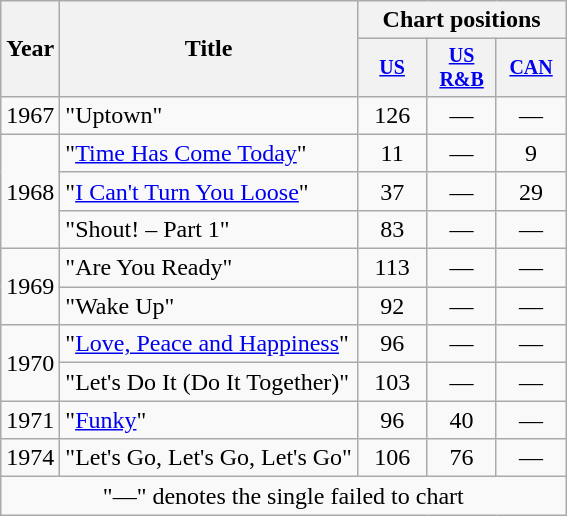<table class="wikitable plainrowheaders" style="text-align:center;">
<tr>
<th rowspan="2">Year</th>
<th rowspan="2">Title</th>
<th colspan="3">Chart positions</th>
</tr>
<tr style="font-size:smaller;">
<th style="width:40px;"><a href='#'>US</a><br></th>
<th style="width:40px;"><a href='#'>US<br>R&B</a><br></th>
<th style="width:40px;"><a href='#'>CAN</a><br></th>
</tr>
<tr>
<td>1967</td>
<td style="text-align:left;">"Uptown"</td>
<td>126</td>
<td>—</td>
<td>—</td>
</tr>
<tr>
<td rowspan="3">1968</td>
<td style="text-align:left;">"<a href='#'>Time Has Come Today</a>"</td>
<td>11</td>
<td>—</td>
<td>9</td>
</tr>
<tr>
<td style="text-align:left;">"<a href='#'>I Can't Turn You Loose</a>"</td>
<td>37</td>
<td>—</td>
<td>29</td>
</tr>
<tr>
<td style="text-align:left;">"Shout! – Part 1"</td>
<td>83</td>
<td>—</td>
<td>—</td>
</tr>
<tr>
<td rowspan="2">1969</td>
<td style="text-align:left;">"Are You Ready"</td>
<td>113</td>
<td>—</td>
<td>—</td>
</tr>
<tr>
<td style="text-align:left;">"Wake Up"</td>
<td>92</td>
<td>—</td>
<td>—</td>
</tr>
<tr>
<td rowspan="2">1970</td>
<td style="text-align:left;">"<a href='#'>Love, Peace and Happiness</a>"</td>
<td>96</td>
<td>—</td>
<td>—</td>
</tr>
<tr>
<td style="text-align:left;">"Let's Do It (Do It Together)"</td>
<td>103</td>
<td>—</td>
<td>—</td>
</tr>
<tr>
<td>1971</td>
<td style="text-align:left;">"<a href='#'>Funky</a>"</td>
<td>96</td>
<td>40</td>
<td>—</td>
</tr>
<tr>
<td>1974</td>
<td style="text-align:left;">"Let's Go, Let's Go, Let's Go"</td>
<td>106</td>
<td>76</td>
<td>—</td>
</tr>
<tr>
<td colspan="5">"—" denotes the single failed to chart</td>
</tr>
</table>
